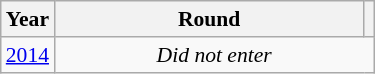<table class="wikitable" style="text-align: center; font-size:90%">
<tr>
<th>Year</th>
<th style="width:200px">Round</th>
<th></th>
</tr>
<tr>
<td><a href='#'>2014</a></td>
<td colspan="2"><em>Did not enter</em></td>
</tr>
</table>
